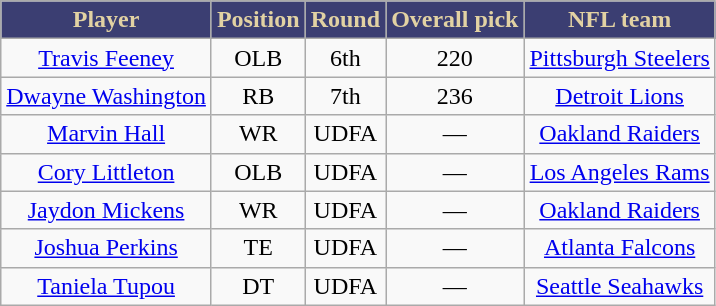<table class="wikitable" border="1">
<tr>
<th style="background: #3B3E72; color: #E2D2A3">Player</th>
<th style="background: #3B3E72; color: #E2D2A3">Position</th>
<th style="background: #3B3E72; color: #E2D2A3">Round</th>
<th style="background: #3B3E72; color: #E2D2A3">Overall pick</th>
<th style="background: #3B3E72; color: #E2D2A3">NFL team</th>
</tr>
<tr align="center">
<td><a href='#'>Travis Feeney</a></td>
<td>OLB</td>
<td>6th</td>
<td>220</td>
<td><a href='#'>Pittsburgh Steelers</a></td>
</tr>
<tr align="center">
<td><a href='#'>Dwayne Washington</a></td>
<td>RB</td>
<td>7th</td>
<td>236</td>
<td><a href='#'>Detroit Lions</a></td>
</tr>
<tr align="center">
<td><a href='#'>Marvin Hall</a></td>
<td>WR</td>
<td>UDFA</td>
<td>—</td>
<td><a href='#'>Oakland Raiders</a></td>
</tr>
<tr align="center">
<td><a href='#'>Cory Littleton</a></td>
<td>OLB</td>
<td>UDFA</td>
<td>—</td>
<td><a href='#'>Los Angeles Rams</a></td>
</tr>
<tr align="center">
<td><a href='#'>Jaydon Mickens</a></td>
<td>WR</td>
<td>UDFA</td>
<td>—</td>
<td><a href='#'>Oakland Raiders</a></td>
</tr>
<tr align="center">
<td><a href='#'>Joshua Perkins</a></td>
<td>TE</td>
<td>UDFA</td>
<td>—</td>
<td><a href='#'>Atlanta Falcons</a></td>
</tr>
<tr align="center">
<td><a href='#'>Taniela Tupou</a></td>
<td>DT</td>
<td>UDFA</td>
<td>—</td>
<td><a href='#'>Seattle Seahawks</a></td>
</tr>
</table>
